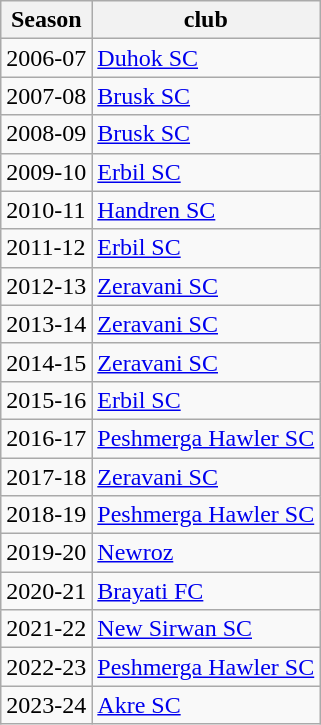<table class="wikitable">
<tr>
<th>Season</th>
<th>club</th>
</tr>
<tr>
<td>2006-07</td>
<td><a href='#'>Duhok SC</a></td>
</tr>
<tr>
<td>2007-08</td>
<td><a href='#'>Brusk SC</a></td>
</tr>
<tr>
<td>2008-09</td>
<td><a href='#'>Brusk SC</a></td>
</tr>
<tr>
<td>2009-10</td>
<td><a href='#'>Erbil SC</a></td>
</tr>
<tr>
<td>2010-11</td>
<td><a href='#'>Handren SC</a></td>
</tr>
<tr>
<td>2011-12</td>
<td><a href='#'>Erbil SC</a></td>
</tr>
<tr>
<td>2012-13</td>
<td><a href='#'>Zeravani SC</a></td>
</tr>
<tr>
<td>2013-14</td>
<td><a href='#'>Zeravani SC</a></td>
</tr>
<tr>
<td>2014-15</td>
<td><a href='#'>Zeravani SC</a></td>
</tr>
<tr>
<td>2015-16</td>
<td><a href='#'>Erbil SC</a></td>
</tr>
<tr>
<td>2016-17</td>
<td><a href='#'>Peshmerga Hawler SC</a></td>
</tr>
<tr>
<td>2017-18</td>
<td><a href='#'>Zeravani SC</a></td>
</tr>
<tr>
<td>2018-19</td>
<td><a href='#'>Peshmerga Hawler SC</a></td>
</tr>
<tr>
<td>2019-20</td>
<td><a href='#'>Newroz</a></td>
</tr>
<tr>
<td>2020-21</td>
<td><a href='#'>Brayati FC</a></td>
</tr>
<tr>
<td>2021-22</td>
<td><a href='#'>New Sirwan SC</a></td>
</tr>
<tr>
<td>2022-23</td>
<td><a href='#'>Peshmerga Hawler SC</a></td>
</tr>
<tr>
<td>2023-24</td>
<td><a href='#'>Akre SC</a></td>
</tr>
</table>
